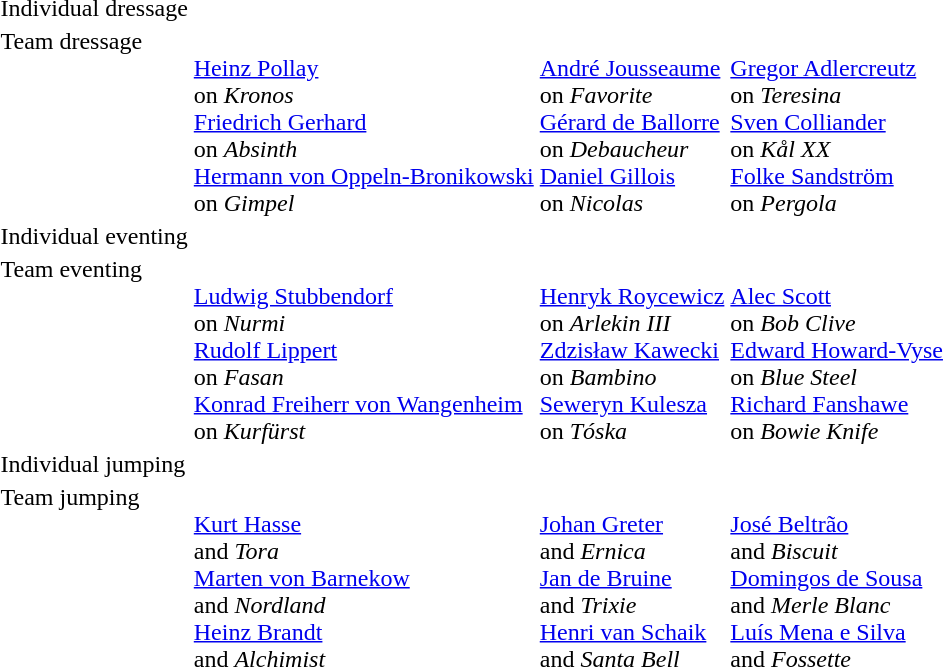<table>
<tr valign="top">
<td>Individual dressage<br></td>
<td></td>
<td></td>
<td></td>
</tr>
<tr valign="top">
<td>Team dressage<br></td>
<td valign=top><br><a href='#'>Heinz Pollay</a> <br> on <em>Kronos</em> <br> <a href='#'>Friedrich Gerhard</a> <br> on <em>Absinth</em> <br> <a href='#'>Hermann von Oppeln-Bronikowski</a> <br> on <em>Gimpel</em></td>
<td valign=top><br><a href='#'>André Jousseaume</a> <br> on <em>Favorite</em> <br><a href='#'>Gérard de Ballorre</a> <br> on <em>Debaucheur</em> <br> <a href='#'>Daniel Gillois</a> <br> on <em>Nicolas</em></td>
<td valign=top><br><a href='#'>Gregor Adlercreutz</a> <br> on <em>Teresina</em> <br> <a href='#'>Sven Colliander</a> <br> on <em>Kål XX</em> <br> <a href='#'>Folke Sandström</a> <br> on <em>Pergola</em></td>
</tr>
<tr valign="top">
<td>Individual eventing<br></td>
<td></td>
<td></td>
<td></td>
</tr>
<tr valign="top">
<td>Team eventing<br></td>
<td><br> <a href='#'>Ludwig Stubbendorf</a> <br> on <em>Nurmi</em> <br> <a href='#'>Rudolf Lippert</a> <br> on <em>Fasan</em> <br> <a href='#'>Konrad Freiherr von Wangenheim</a> <br> on <em>Kurfürst</em></td>
<td><br> <a href='#'>Henryk Roycewicz</a> <br> on <em>Arlekin III</em> <br> <a href='#'>Zdzisław Kawecki</a> <br> on <em>Bambino</em> <br> <a href='#'>Seweryn Kulesza</a> <br> on <em>Tóska</em></td>
<td><br> <a href='#'>Alec Scott</a> <br> on <em>Bob Clive</em> <br> <a href='#'>Edward Howard-Vyse</a> <br> on <em>Blue Steel</em> <br> <a href='#'>Richard Fanshawe</a> <br> on <em>Bowie Knife</em></td>
</tr>
<tr valign="top">
<td>Individual jumping<br></td>
<td></td>
<td></td>
<td></td>
</tr>
<tr valign="top">
<td>Team jumping<br></td>
<td valign=top><br> <a href='#'>Kurt Hasse</a> <br> and <em>Tora</em> <br> <a href='#'>Marten von Barnekow</a> <br> and <em>Nordland</em> <br> <a href='#'>Heinz Brandt</a> <br> and <em>Alchimist</em></td>
<td valign=top><br> <a href='#'>Johan Greter</a> <br> and <em>Ernica</em> <br> <a href='#'>Jan de Bruine</a> <br> and <em>Trixie</em> <br> <a href='#'>Henri van Schaik</a> <br> and <em>Santa Bell</em></td>
<td valign=top><br> <a href='#'>José Beltrão</a> <br> and <em>Biscuit</em> <br> <a href='#'>Domingos de Sousa</a> <br> and <em>Merle Blanc</em> <br> <a href='#'>Luís Mena e Silva</a> <br> and <em>Fossette</em></td>
</tr>
<tr>
</tr>
</table>
